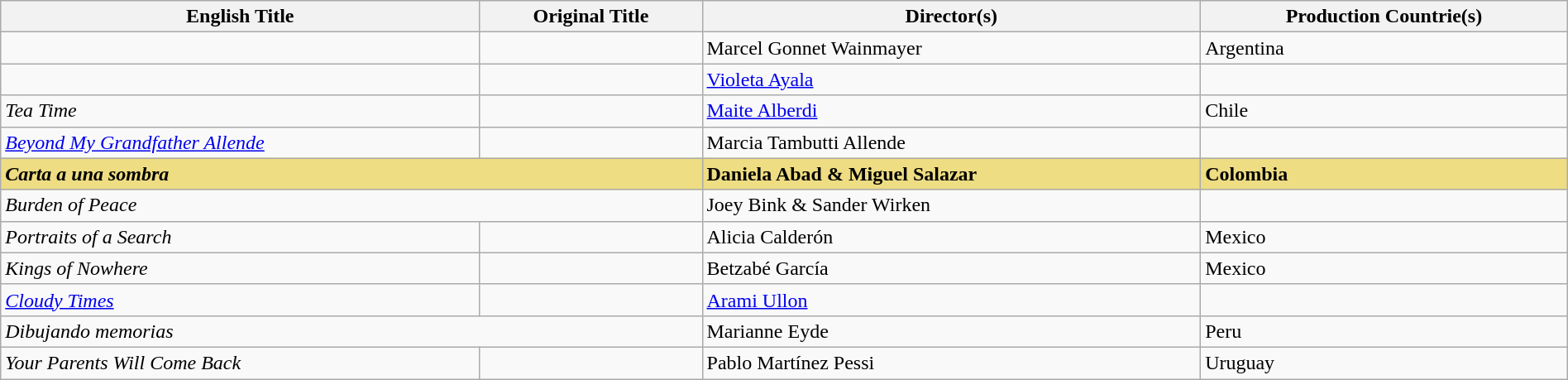<table class="sortable wikitable" style="width:100%; margin-bottom:4px" cellpadding="5">
<tr>
<th scope="col">English Title</th>
<th scope="col">Original Title</th>
<th scope="col">Director(s)</th>
<th scope="col">Production Countrie(s)</th>
</tr>
<tr>
<td></td>
<td></td>
<td>Marcel Gonnet Wainmayer</td>
<td>Argentina</td>
</tr>
<tr>
<td></td>
<td></td>
<td><a href='#'>Violeta Ayala</a></td>
<td></td>
</tr>
<tr>
<td><em>Tea Time</em></td>
<td></td>
<td><a href='#'>Maite Alberdi</a></td>
<td>Chile</td>
</tr>
<tr>
<td><em><a href='#'>Beyond My Grandfather Allende</a></em></td>
<td></td>
<td>Marcia Tambutti Allende</td>
<td></td>
</tr>
<tr style="background:#EEDD82">
<td colspan = "2"><strong><em>Carta a una sombra</em></strong></td>
<td><strong>Daniela Abad & Miguel Salazar</strong></td>
<td><strong>Colombia</strong></td>
</tr>
<tr>
<td colspan = "2"><em>Burden of Peace</em></td>
<td>Joey Bink & Sander Wirken</td>
<td></td>
</tr>
<tr>
<td><em>Portraits of a Search</em></td>
<td></td>
<td>Alicia Calderón</td>
<td>Mexico</td>
</tr>
<tr>
<td><em>Kings of Nowhere</em></td>
<td></td>
<td>Betzabé García</td>
<td>Mexico</td>
</tr>
<tr>
<td><em><a href='#'>Cloudy Times</a></em></td>
<td></td>
<td><a href='#'>Arami Ullon</a></td>
<td></td>
</tr>
<tr>
<td colspan = "2"><em>Dibujando memorias</em></td>
<td>Marianne Eyde</td>
<td>Peru</td>
</tr>
<tr>
<td><em>Your Parents Will Come Back</em></td>
<td></td>
<td>Pablo Martínez Pessi</td>
<td>Uruguay</td>
</tr>
</table>
